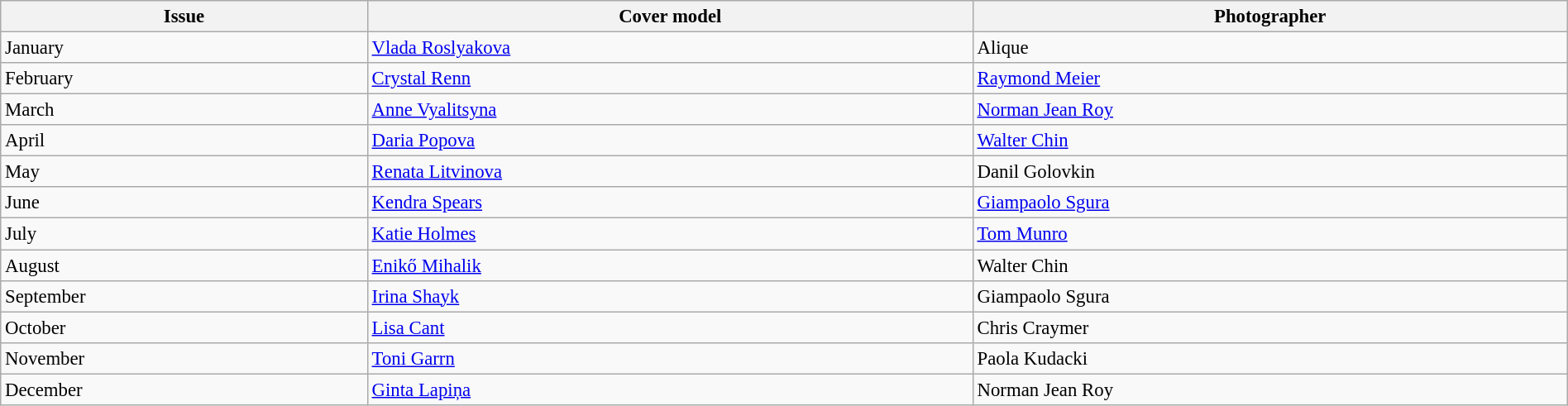<table class="sortable wikitable"  style="font-size:95%; width:100%;">
<tr>
<th style="text-align:center;">Issue</th>
<th style="text-align:center;">Cover model</th>
<th style="text-align:center;">Photographer</th>
</tr>
<tr>
<td>January</td>
<td><a href='#'>Vlada Roslyakova</a></td>
<td>Alique</td>
</tr>
<tr>
<td>February</td>
<td><a href='#'>Crystal Renn</a></td>
<td><a href='#'>Raymond Meier</a></td>
</tr>
<tr>
<td>March</td>
<td><a href='#'>Anne Vyalitsyna</a></td>
<td><a href='#'>Norman Jean Roy</a></td>
</tr>
<tr>
<td>April</td>
<td><a href='#'>Daria Popova</a></td>
<td><a href='#'>Walter Chin</a></td>
</tr>
<tr>
<td>May</td>
<td><a href='#'>Renata Litvinova</a></td>
<td>Danil Golovkin</td>
</tr>
<tr>
<td>June</td>
<td><a href='#'>Kendra Spears</a></td>
<td><a href='#'>Giampaolo Sgura</a></td>
</tr>
<tr>
<td>July</td>
<td><a href='#'>Katie Holmes</a></td>
<td><a href='#'>Tom Munro</a></td>
</tr>
<tr>
<td>August</td>
<td><a href='#'>Enikő Mihalik</a></td>
<td>Walter Chin</td>
</tr>
<tr>
<td>September</td>
<td><a href='#'>Irina Shayk</a></td>
<td>Giampaolo Sgura</td>
</tr>
<tr>
<td>October</td>
<td><a href='#'>Lisa Cant</a></td>
<td>Chris Craymer</td>
</tr>
<tr>
<td>November</td>
<td><a href='#'>Toni Garrn</a></td>
<td>Paola Kudacki</td>
</tr>
<tr>
<td>December</td>
<td><a href='#'>Ginta Lapiņa</a></td>
<td>Norman Jean Roy</td>
</tr>
</table>
